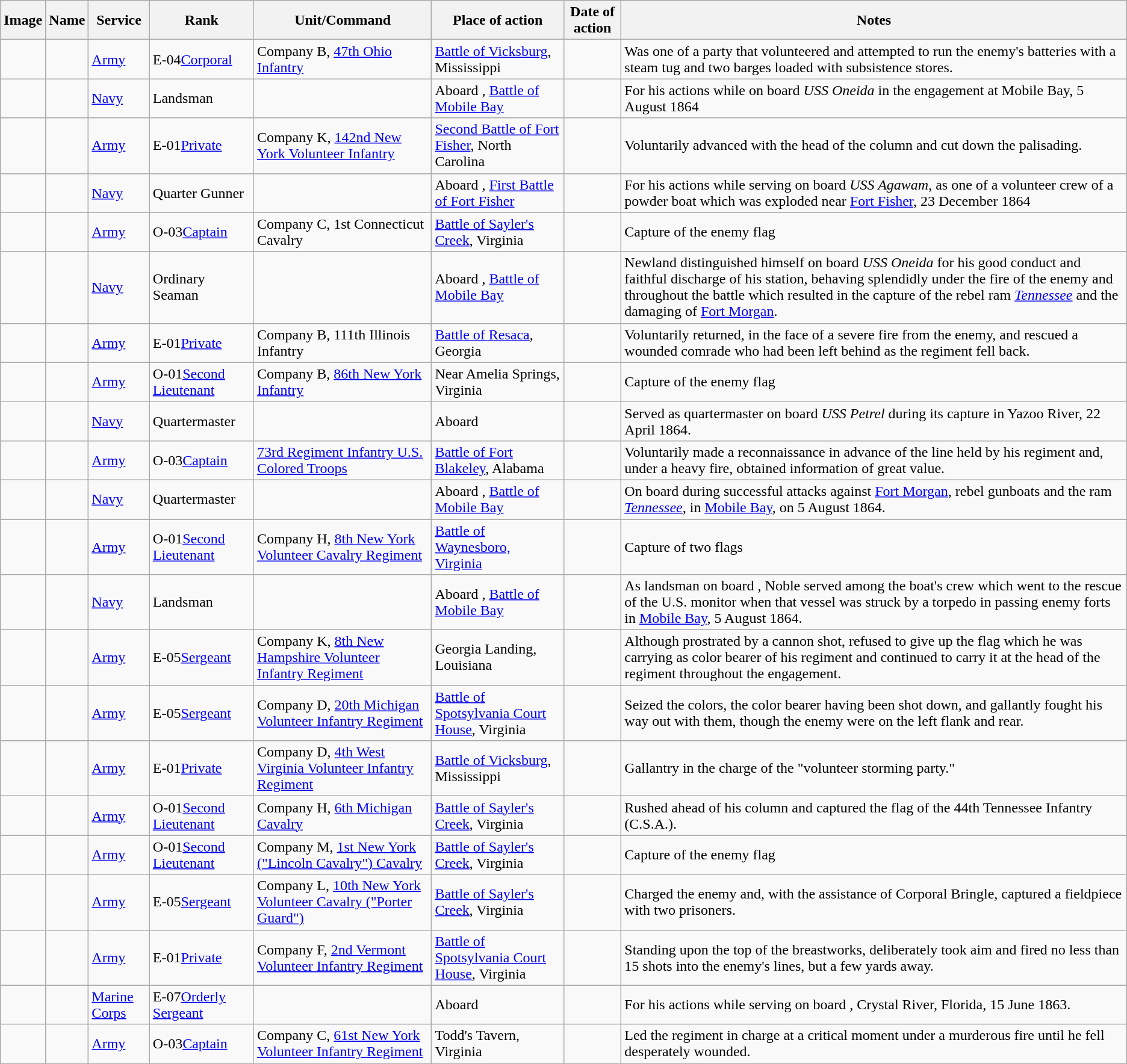<table class="wikitable sortable">
<tr>
<th class="unsortable">Image</th>
<th>Name</th>
<th>Service</th>
<th>Rank</th>
<th>Unit/Command</th>
<th>Place of action</th>
<th>Date of action</th>
<th class="unsortable">Notes</th>
</tr>
<tr>
<td></td>
<td></td>
<td><a href='#'>Army</a></td>
<td><span>E-04</span><a href='#'>Corporal</a></td>
<td> Company B, <a href='#'>47th Ohio Infantry</a></td>
<td><a href='#'>Battle of Vicksburg</a>, Mississippi</td>
<td></td>
<td>Was one of a party that volunteered and attempted to run the enemy's batteries with a steam tug and two barges loaded with subsistence stores.</td>
</tr>
<tr>
<td></td>
<td></td>
<td><a href='#'>Navy</a></td>
<td>Landsman</td>
<td> </td>
<td>Aboard , <a href='#'>Battle of Mobile Bay</a></td>
<td></td>
<td>For his actions while on board <em>USS Oneida</em> in the engagement at Mobile Bay, 5 August 1864</td>
</tr>
<tr>
<td></td>
<td></td>
<td><a href='#'>Army</a></td>
<td><span>E-01</span><a href='#'>Private</a></td>
<td> Company K, <a href='#'>142nd New York Volunteer Infantry</a></td>
<td><a href='#'>Second Battle of Fort Fisher</a>, North Carolina</td>
<td></td>
<td>Voluntarily advanced with the head of the column and cut down the palisading.</td>
</tr>
<tr>
<td></td>
<td></td>
<td><a href='#'>Navy</a></td>
<td>Quarter Gunner</td>
<td> </td>
<td>Aboard , <a href='#'>First Battle of Fort Fisher</a></td>
<td></td>
<td>For his actions while serving on board <em>USS Agawam</em>, as one of a volunteer crew of a powder boat which was exploded near <a href='#'>Fort Fisher</a>, 23 December 1864</td>
</tr>
<tr>
<td></td>
<td></td>
<td><a href='#'>Army</a></td>
<td> <span>O-03</span><a href='#'>Captain</a></td>
<td> Company C, 1st Connecticut Cavalry</td>
<td><a href='#'>Battle of Sayler's Creek</a>, Virginia</td>
<td></td>
<td>Capture of the enemy flag</td>
</tr>
<tr>
<td></td>
<td></td>
<td><a href='#'>Navy</a></td>
<td>Ordinary Seaman</td>
<td> </td>
<td>Aboard , <a href='#'>Battle of Mobile Bay</a></td>
<td></td>
<td>Newland distinguished himself on board <em>USS Oneida</em> for his good conduct and faithful discharge of his station, behaving splendidly under the fire of the enemy and throughout the battle which resulted in the capture of the rebel ram <em><a href='#'>Tennessee</a></em> and the damaging of <a href='#'>Fort Morgan</a>.</td>
</tr>
<tr>
<td></td>
<td></td>
<td><a href='#'>Army</a></td>
<td><span>E-01</span><a href='#'>Private</a></td>
<td> Company B, 111th Illinois Infantry</td>
<td><a href='#'>Battle of Resaca</a>, Georgia</td>
<td></td>
<td>Voluntarily returned, in the face of a severe fire from the enemy, and rescued a wounded comrade who had been left behind as the regiment fell back.</td>
</tr>
<tr>
<td></td>
<td></td>
<td><a href='#'>Army</a></td>
<td> <span>O-01</span><a href='#'>Second Lieutenant</a></td>
<td> Company B, <a href='#'>86th New York Infantry</a></td>
<td>Near Amelia Springs, Virginia</td>
<td></td>
<td>Capture of the enemy flag</td>
</tr>
<tr>
<td></td>
<td></td>
<td><a href='#'>Navy</a></td>
<td>Quartermaster</td>
<td> </td>
<td>Aboard </td>
<td></td>
<td>Served as quartermaster on board <em>USS Petrel</em> during its capture in Yazoo River, 22 April 1864.</td>
</tr>
<tr>
<td></td>
<td></td>
<td><a href='#'>Army</a></td>
<td> <span>O-03</span><a href='#'>Captain</a></td>
<td><a href='#'>73rd Regiment Infantry U.S. Colored Troops</a></td>
<td><a href='#'>Battle of Fort Blakeley</a>, Alabama</td>
<td></td>
<td>Voluntarily made a reconnaissance in advance of the line held by his regiment and, under a heavy fire, obtained information of great value.</td>
</tr>
<tr>
<td></td>
<td></td>
<td><a href='#'>Navy</a></td>
<td>Quartermaster</td>
<td> </td>
<td>Aboard , <a href='#'>Battle of Mobile Bay</a></td>
<td></td>
<td>On board <em></em> during successful attacks against <a href='#'>Fort Morgan</a>, rebel gunboats and the ram <em><a href='#'>Tennessee</a></em>, in <a href='#'>Mobile Bay</a>, on 5 August 1864.</td>
</tr>
<tr>
<td></td>
<td></td>
<td><a href='#'>Army</a></td>
<td> <span>O-01</span><a href='#'>Second Lieutenant</a></td>
<td> Company H, <a href='#'>8th New York Volunteer Cavalry Regiment</a></td>
<td><a href='#'>Battle of Waynesboro, Virginia</a></td>
<td></td>
<td>Capture of two flags</td>
</tr>
<tr>
<td></td>
<td></td>
<td><a href='#'>Navy</a></td>
<td>Landsman</td>
<td> </td>
<td>Aboard , <a href='#'>Battle of Mobile Bay</a></td>
<td></td>
<td>As landsman on board <em></em>, Noble served among the boat's crew which went to the rescue of the U.S. monitor <em></em> when that vessel was struck by a torpedo in passing enemy forts in <a href='#'>Mobile Bay</a>, 5 August 1864.</td>
</tr>
<tr>
<td></td>
<td></td>
<td><a href='#'>Army</a></td>
<td><span>E-05</span><a href='#'>Sergeant</a></td>
<td> Company K, <a href='#'>8th New Hampshire Volunteer Infantry Regiment</a></td>
<td>Georgia Landing, Louisiana</td>
<td></td>
<td>Although prostrated by a cannon shot, refused to give up the flag which he was carrying as color bearer of his regiment and continued to carry it at the head of the regiment throughout the engagement.</td>
</tr>
<tr>
<td></td>
<td></td>
<td><a href='#'>Army</a></td>
<td><span>E-05</span><a href='#'>Sergeant</a></td>
<td> Company D, <a href='#'>20th Michigan Volunteer Infantry Regiment</a></td>
<td><a href='#'>Battle of Spotsylvania Court House</a>, Virginia</td>
<td></td>
<td>Seized the colors, the color bearer having been shot down, and gallantly fought his way out with them, though the enemy were on the left flank and rear.</td>
</tr>
<tr>
<td></td>
<td></td>
<td><a href='#'>Army</a></td>
<td><span>E-01</span><a href='#'>Private</a></td>
<td> Company D, <a href='#'>4th West Virginia Volunteer Infantry Regiment</a></td>
<td><a href='#'>Battle of Vicksburg</a>, Mississippi</td>
<td></td>
<td>Gallantry in the charge of the "volunteer storming party."</td>
</tr>
<tr>
<td></td>
<td></td>
<td><a href='#'>Army</a></td>
<td> <span>O-01</span><a href='#'>Second Lieutenant</a></td>
<td> Company H, <a href='#'>6th Michigan Cavalry</a></td>
<td><a href='#'>Battle of Sayler's Creek</a>, Virginia</td>
<td></td>
<td>Rushed ahead of his column and captured the flag of the 44th Tennessee Infantry (C.S.A.).</td>
</tr>
<tr>
<td></td>
<td></td>
<td><a href='#'>Army</a></td>
<td> <span>O-01</span><a href='#'>Second Lieutenant</a></td>
<td> Company M, <a href='#'>1st New York ("Lincoln Cavalry") Cavalry</a></td>
<td><a href='#'>Battle of Sayler's Creek</a>, Virginia</td>
<td></td>
<td>Capture of the enemy flag</td>
</tr>
<tr>
<td></td>
<td></td>
<td><a href='#'>Army</a></td>
<td><span>E-05</span><a href='#'>Sergeant</a></td>
<td> Company L, <a href='#'>10th New York Volunteer Cavalry ("Porter Guard")</a></td>
<td><a href='#'>Battle of Sayler's Creek</a>, Virginia</td>
<td></td>
<td>Charged the enemy and, with the assistance of Corporal Bringle, captured a fieldpiece with two prisoners.</td>
</tr>
<tr>
<td></td>
<td></td>
<td><a href='#'>Army</a></td>
<td><span>E-01</span><a href='#'>Private</a></td>
<td> Company F, <a href='#'>2nd Vermont Volunteer Infantry Regiment</a></td>
<td><a href='#'>Battle of Spotsylvania Court House</a>, Virginia</td>
<td></td>
<td>Standing upon the top of the breastworks, deliberately took aim and fired no less than 15 shots into the enemy's lines, but a few yards away.</td>
</tr>
<tr>
<td></td>
<td></td>
<td><a href='#'>Marine Corps</a></td>
<td><span>E-07</span><a href='#'>Orderly Sergeant</a></td>
<td> </td>
<td>Aboard </td>
<td></td>
<td>For his actions while serving on board <em></em>, Crystal River, Florida, 15 June 1863.</td>
</tr>
<tr>
<td></td>
<td></td>
<td><a href='#'>Army</a></td>
<td> <span>O-03</span><a href='#'>Captain</a></td>
<td> Company C, <a href='#'>61st New York Volunteer Infantry Regiment</a></td>
<td>Todd's Tavern, Virginia</td>
<td></td>
<td>Led the regiment in charge at a critical moment under a murderous fire until he fell desperately wounded.</td>
</tr>
</table>
